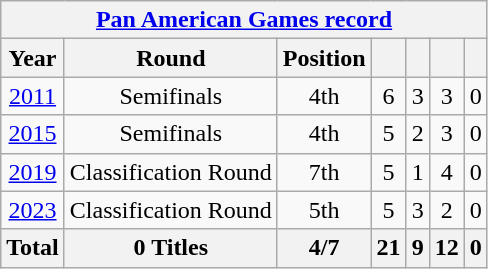<table class="wikitable" style="text-align: center;">
<tr>
<th colspan=7><a href='#'>Pan American Games record</a></th>
</tr>
<tr>
<th>Year</th>
<th>Round</th>
<th>Position</th>
<th></th>
<th></th>
<th></th>
<th></th>
</tr>
<tr>
<td> <a href='#'>2011</a></td>
<td>Semifinals</td>
<td>4th</td>
<td>6</td>
<td>3</td>
<td>3</td>
<td>0</td>
</tr>
<tr>
<td> <a href='#'>2015</a></td>
<td>Semifinals</td>
<td>4th</td>
<td>5</td>
<td>2</td>
<td>3</td>
<td>0</td>
</tr>
<tr>
<td> <a href='#'>2019</a></td>
<td>Classification Round</td>
<td>7th</td>
<td>5</td>
<td>1</td>
<td>4</td>
<td>0</td>
</tr>
<tr>
<td> <a href='#'>2023</a></td>
<td>Classification Round</td>
<td>5th</td>
<td>5</td>
<td>3</td>
<td>2</td>
<td>0</td>
</tr>
<tr>
<th>Total</th>
<th>0 Titles</th>
<th>4/7</th>
<th>21</th>
<th>9</th>
<th>12</th>
<th>0</th>
</tr>
</table>
